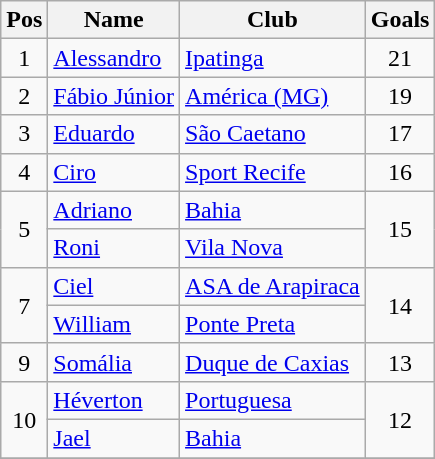<table class="wikitable" border="1">
<tr>
<th width="23">Pos</th>
<th>Name</th>
<th>Club</th>
<th>Goals</th>
</tr>
<tr>
<td align=center rowspan=1>1</td>
<td> <a href='#'>Alessandro</a></td>
<td><a href='#'>Ipatinga</a></td>
<td align=center rowspan=1>21</td>
</tr>
<tr>
<td align=center rowspan=1>2</td>
<td> <a href='#'>Fábio Júnior</a></td>
<td><a href='#'>América (MG)</a></td>
<td align=center rowspan=1>19</td>
</tr>
<tr>
<td align=center rowspan=1>3</td>
<td> <a href='#'>Eduardo</a></td>
<td><a href='#'>São Caetano</a></td>
<td align=center rowspan=1>17</td>
</tr>
<tr>
<td align=center rowspan=1>4</td>
<td> <a href='#'>Ciro</a></td>
<td><a href='#'>Sport Recife</a></td>
<td align=center rowspan=1>16</td>
</tr>
<tr>
<td align=center rowspan=2>5</td>
<td> <a href='#'>Adriano</a></td>
<td><a href='#'>Bahia</a></td>
<td align=center rowspan=2>15</td>
</tr>
<tr>
<td> <a href='#'>Roni</a></td>
<td><a href='#'>Vila Nova</a></td>
</tr>
<tr>
<td align=center rowspan=2>7</td>
<td> <a href='#'>Ciel</a></td>
<td><a href='#'>ASA de Arapiraca</a></td>
<td align=center rowspan=2>14</td>
</tr>
<tr>
<td> <a href='#'>William</a></td>
<td><a href='#'>Ponte Preta</a></td>
</tr>
<tr>
<td align=center rowspan=1>9</td>
<td> <a href='#'>Somália</a></td>
<td><a href='#'>Duque de Caxias</a></td>
<td align=center rowspan=1>13</td>
</tr>
<tr>
<td align=center rowspan=2>10</td>
<td> <a href='#'>Héverton</a></td>
<td><a href='#'>Portuguesa</a></td>
<td align=center rowspan=2>12</td>
</tr>
<tr>
<td> <a href='#'>Jael</a></td>
<td><a href='#'>Bahia</a></td>
</tr>
<tr>
</tr>
</table>
